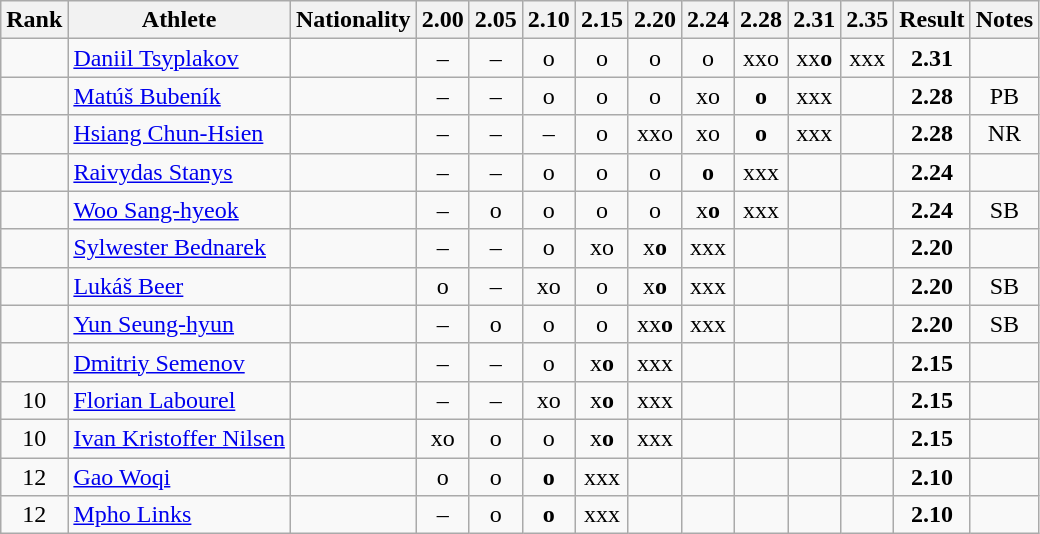<table class="wikitable sortable" style="text-align:center">
<tr>
<th>Rank</th>
<th>Athlete</th>
<th>Nationality</th>
<th>2.00</th>
<th>2.05</th>
<th>2.10</th>
<th>2.15</th>
<th>2.20</th>
<th>2.24</th>
<th>2.28</th>
<th>2.31</th>
<th>2.35</th>
<th>Result</th>
<th>Notes</th>
</tr>
<tr>
<td></td>
<td align="left"><a href='#'>Daniil Tsyplakov</a></td>
<td align=left></td>
<td>–</td>
<td>–</td>
<td>o</td>
<td>o</td>
<td>o</td>
<td>o</td>
<td>xxo</td>
<td>xx<strong>o</strong></td>
<td>xxx</td>
<td><strong>2.31</strong></td>
<td></td>
</tr>
<tr>
<td></td>
<td align="left"><a href='#'>Matúš Bubeník</a></td>
<td align=left></td>
<td>–</td>
<td>–</td>
<td>o</td>
<td>o</td>
<td>o</td>
<td>xo</td>
<td><strong>o</strong></td>
<td>xxx</td>
<td></td>
<td><strong>2.28</strong></td>
<td>PB</td>
</tr>
<tr>
<td></td>
<td align="left"><a href='#'>Hsiang Chun-Hsien</a></td>
<td align=left></td>
<td>–</td>
<td>–</td>
<td>–</td>
<td>o</td>
<td>xxo</td>
<td>xo</td>
<td><strong>o</strong></td>
<td>xxx</td>
<td></td>
<td><strong>2.28</strong></td>
<td>NR</td>
</tr>
<tr>
<td></td>
<td align="left"><a href='#'>Raivydas Stanys</a></td>
<td align=left></td>
<td>–</td>
<td>–</td>
<td>o</td>
<td>o</td>
<td>o</td>
<td><strong>o</strong></td>
<td>xxx</td>
<td></td>
<td></td>
<td><strong>2.24</strong></td>
<td></td>
</tr>
<tr>
<td></td>
<td align="left"><a href='#'>Woo Sang-hyeok</a></td>
<td align=left></td>
<td>–</td>
<td>o</td>
<td>o</td>
<td>o</td>
<td>o</td>
<td>x<strong>o</strong></td>
<td>xxx</td>
<td></td>
<td></td>
<td><strong>2.24</strong></td>
<td>SB</td>
</tr>
<tr>
<td></td>
<td align="left"><a href='#'>Sylwester Bednarek</a></td>
<td align=left></td>
<td>–</td>
<td>–</td>
<td>o</td>
<td>xo</td>
<td>x<strong>o</strong></td>
<td>xxx</td>
<td></td>
<td></td>
<td></td>
<td><strong>2.20</strong></td>
<td></td>
</tr>
<tr>
<td></td>
<td align="left"><a href='#'>Lukáš Beer</a></td>
<td align=left></td>
<td>o</td>
<td>–</td>
<td>xo</td>
<td>o</td>
<td>x<strong>o</strong></td>
<td>xxx</td>
<td></td>
<td></td>
<td></td>
<td><strong>2.20</strong></td>
<td>SB</td>
</tr>
<tr>
<td></td>
<td align="left"><a href='#'>Yun Seung-hyun</a></td>
<td align=left></td>
<td>–</td>
<td>o</td>
<td>o</td>
<td>o</td>
<td>xx<strong>o</strong></td>
<td>xxx</td>
<td></td>
<td></td>
<td></td>
<td><strong>2.20</strong></td>
<td>SB</td>
</tr>
<tr>
<td></td>
<td align="left"><a href='#'>Dmitriy Semenov</a></td>
<td align=left></td>
<td>–</td>
<td>–</td>
<td>o</td>
<td>x<strong>o</strong></td>
<td>xxx</td>
<td></td>
<td></td>
<td></td>
<td></td>
<td><strong>2.15</strong></td>
<td></td>
</tr>
<tr>
<td>10</td>
<td align="left"><a href='#'>Florian Labourel</a></td>
<td align=left></td>
<td>–</td>
<td>–</td>
<td>xo</td>
<td>x<strong>o</strong></td>
<td>xxx</td>
<td></td>
<td></td>
<td></td>
<td></td>
<td><strong>2.15</strong></td>
<td></td>
</tr>
<tr>
<td>10</td>
<td align="left"><a href='#'>Ivan Kristoffer Nilsen</a></td>
<td align=left></td>
<td>xo</td>
<td>o</td>
<td>o</td>
<td>x<strong>o</strong></td>
<td>xxx</td>
<td></td>
<td></td>
<td></td>
<td></td>
<td><strong>2.15</strong></td>
<td></td>
</tr>
<tr>
<td>12</td>
<td align="left"><a href='#'>Gao Woqi</a></td>
<td align=left></td>
<td>o</td>
<td>o</td>
<td><strong>o</strong></td>
<td>xxx</td>
<td></td>
<td></td>
<td></td>
<td></td>
<td></td>
<td><strong>2.10</strong></td>
<td></td>
</tr>
<tr>
<td>12</td>
<td align="left"><a href='#'>Mpho Links</a></td>
<td align=left></td>
<td>–</td>
<td>o</td>
<td><strong>o</strong></td>
<td>xxx</td>
<td></td>
<td></td>
<td></td>
<td></td>
<td></td>
<td><strong>2.10</strong></td>
<td></td>
</tr>
</table>
